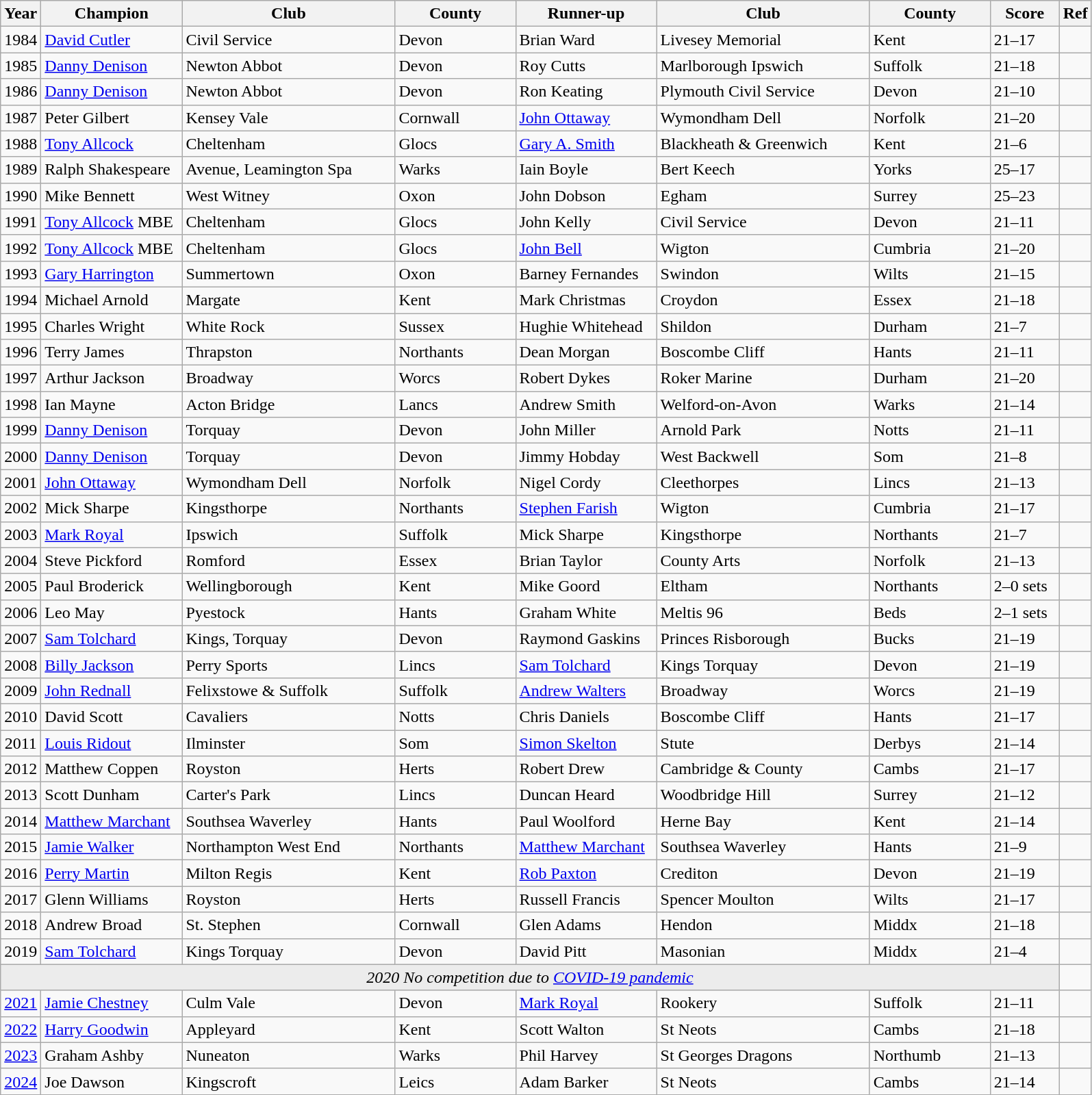<table class="wikitable">
<tr>
<th width="30">Year</th>
<th width="130">Champion</th>
<th width="200">Club</th>
<th width="110">County</th>
<th width="130">Runner-up</th>
<th width="200">Club</th>
<th width="110">County</th>
<th width="60">Score</th>
<th width="20">Ref</th>
</tr>
<tr>
<td align=center>1984</td>
<td><a href='#'>David Cutler</a></td>
<td>Civil Service</td>
<td>Devon</td>
<td>Brian Ward</td>
<td>Livesey Memorial</td>
<td>Kent</td>
<td>21–17</td>
<td></td>
</tr>
<tr>
<td align=center>1985</td>
<td><a href='#'>Danny Denison</a></td>
<td>Newton Abbot</td>
<td>Devon</td>
<td>Roy Cutts</td>
<td>Marlborough Ipswich</td>
<td>Suffolk</td>
<td>21–18</td>
<td></td>
</tr>
<tr>
<td align=center>1986</td>
<td><a href='#'>Danny Denison</a></td>
<td>Newton Abbot</td>
<td>Devon</td>
<td>Ron Keating</td>
<td>Plymouth Civil Service</td>
<td>Devon</td>
<td>21–10</td>
<td></td>
</tr>
<tr>
<td align=center>1987</td>
<td>Peter Gilbert</td>
<td>Kensey Vale</td>
<td>Cornwall</td>
<td><a href='#'>John Ottaway</a></td>
<td>Wymondham Dell</td>
<td>Norfolk</td>
<td>21–20</td>
<td></td>
</tr>
<tr>
<td align=center>1988</td>
<td><a href='#'>Tony Allcock</a></td>
<td>Cheltenham</td>
<td>Glocs</td>
<td><a href='#'>Gary A. Smith</a></td>
<td>Blackheath & Greenwich</td>
<td>Kent</td>
<td>21–6</td>
<td></td>
</tr>
<tr>
<td align=center>1989</td>
<td>Ralph Shakespeare</td>
<td>Avenue, Leamington Spa</td>
<td>Warks</td>
<td>Iain Boyle</td>
<td>Bert Keech</td>
<td>Yorks</td>
<td>25–17</td>
<td></td>
</tr>
<tr>
<td align=center>1990</td>
<td>Mike Bennett</td>
<td>West Witney</td>
<td>Oxon</td>
<td>John Dobson</td>
<td>Egham</td>
<td>Surrey</td>
<td>25–23</td>
<td></td>
</tr>
<tr>
<td align=center>1991</td>
<td><a href='#'>Tony Allcock</a> MBE</td>
<td>Cheltenham</td>
<td>Glocs</td>
<td>John Kelly</td>
<td>Civil Service</td>
<td>Devon</td>
<td>21–11</td>
<td></td>
</tr>
<tr>
<td align=center>1992</td>
<td><a href='#'>Tony Allcock</a> MBE</td>
<td>Cheltenham</td>
<td>Glocs</td>
<td><a href='#'>John Bell</a></td>
<td>Wigton</td>
<td>Cumbria</td>
<td>21–20</td>
<td></td>
</tr>
<tr>
<td align=center>1993</td>
<td><a href='#'>Gary Harrington</a></td>
<td>Summertown</td>
<td>Oxon</td>
<td>Barney Fernandes</td>
<td>Swindon</td>
<td>Wilts</td>
<td>21–15</td>
<td></td>
</tr>
<tr>
<td align=center>1994</td>
<td>Michael Arnold</td>
<td>Margate</td>
<td>Kent</td>
<td>Mark Christmas</td>
<td>Croydon</td>
<td>Essex</td>
<td>21–18</td>
<td></td>
</tr>
<tr>
<td align=center>1995</td>
<td>Charles Wright</td>
<td>White Rock</td>
<td>Sussex</td>
<td>Hughie Whitehead</td>
<td>Shildon</td>
<td>Durham</td>
<td>21–7</td>
<td></td>
</tr>
<tr>
<td align=center>1996</td>
<td>Terry James</td>
<td>Thrapston</td>
<td>Northants</td>
<td>Dean Morgan</td>
<td>Boscombe Cliff</td>
<td>Hants</td>
<td>21–11</td>
<td></td>
</tr>
<tr>
<td align=center>1997</td>
<td>Arthur Jackson</td>
<td>Broadway</td>
<td>Worcs</td>
<td>Robert Dykes</td>
<td>Roker Marine</td>
<td>Durham</td>
<td>21–20</td>
<td></td>
</tr>
<tr>
<td align=center>1998</td>
<td>Ian Mayne</td>
<td>Acton Bridge</td>
<td>Lancs</td>
<td>Andrew Smith</td>
<td>Welford-on-Avon</td>
<td>Warks</td>
<td>21–14</td>
<td></td>
</tr>
<tr>
<td align=center>1999</td>
<td><a href='#'>Danny Denison</a></td>
<td>Torquay</td>
<td>Devon</td>
<td>John Miller</td>
<td>Arnold Park</td>
<td>Notts</td>
<td>21–11</td>
<td></td>
</tr>
<tr>
<td align=center>2000</td>
<td><a href='#'>Danny Denison</a></td>
<td>Torquay</td>
<td>Devon</td>
<td>Jimmy Hobday</td>
<td>West Backwell</td>
<td>Som</td>
<td>21–8</td>
<td></td>
</tr>
<tr>
<td align=center>2001</td>
<td><a href='#'>John Ottaway</a></td>
<td>Wymondham Dell</td>
<td>Norfolk</td>
<td>Nigel Cordy</td>
<td>Cleethorpes</td>
<td>Lincs</td>
<td>21–13</td>
<td></td>
</tr>
<tr>
<td align=center>2002</td>
<td>Mick Sharpe</td>
<td>Kingsthorpe</td>
<td>Northants</td>
<td><a href='#'>Stephen Farish</a></td>
<td>Wigton</td>
<td>Cumbria</td>
<td>21–17</td>
<td></td>
</tr>
<tr>
<td align=center>2003</td>
<td><a href='#'>Mark Royal</a></td>
<td>Ipswich</td>
<td>Suffolk</td>
<td>Mick Sharpe</td>
<td>Kingsthorpe</td>
<td>Northants</td>
<td>21–7</td>
<td></td>
</tr>
<tr>
<td align=center>2004</td>
<td>Steve Pickford</td>
<td>Romford</td>
<td>Essex</td>
<td>Brian Taylor</td>
<td>County Arts</td>
<td>Norfolk</td>
<td>21–13</td>
<td></td>
</tr>
<tr>
<td align=center>2005</td>
<td>Paul Broderick</td>
<td>Wellingborough</td>
<td>Kent</td>
<td>Mike Goord</td>
<td>Eltham</td>
<td>Northants</td>
<td>2–0 sets</td>
<td></td>
</tr>
<tr>
<td align=center>2006</td>
<td>Leo May</td>
<td>Pyestock</td>
<td>Hants</td>
<td>Graham White</td>
<td>Meltis 96</td>
<td>Beds</td>
<td>2–1 sets</td>
<td></td>
</tr>
<tr>
<td align=center>2007</td>
<td><a href='#'>Sam Tolchard</a></td>
<td>Kings, Torquay</td>
<td>Devon</td>
<td>Raymond Gaskins</td>
<td>Princes Risborough</td>
<td>Bucks</td>
<td>21–19</td>
<td></td>
</tr>
<tr>
<td align=center>2008</td>
<td><a href='#'>Billy Jackson</a></td>
<td>Perry Sports</td>
<td>Lincs</td>
<td><a href='#'>Sam Tolchard</a></td>
<td>Kings Torquay</td>
<td>Devon</td>
<td>21–19</td>
<td></td>
</tr>
<tr>
<td align=center>2009</td>
<td><a href='#'>John Rednall</a></td>
<td>Felixstowe & Suffolk</td>
<td>Suffolk</td>
<td><a href='#'>Andrew Walters</a></td>
<td>Broadway</td>
<td>Worcs</td>
<td>21–19</td>
<td></td>
</tr>
<tr>
<td align=center>2010</td>
<td>David Scott</td>
<td>Cavaliers</td>
<td>Notts</td>
<td>Chris Daniels</td>
<td>Boscombe Cliff</td>
<td>Hants</td>
<td>21–17</td>
<td></td>
</tr>
<tr>
<td align=center>2011</td>
<td><a href='#'>Louis Ridout</a></td>
<td>Ilminster</td>
<td>Som</td>
<td><a href='#'>Simon Skelton</a></td>
<td>Stute</td>
<td>Derbys</td>
<td>21–14</td>
<td></td>
</tr>
<tr>
<td align=center>2012</td>
<td>Matthew Coppen</td>
<td>Royston</td>
<td>Herts</td>
<td>Robert Drew</td>
<td>Cambridge & County</td>
<td>Cambs</td>
<td>21–17</td>
<td></td>
</tr>
<tr>
<td align=center>2013</td>
<td>Scott Dunham</td>
<td>Carter's Park</td>
<td>Lincs</td>
<td>Duncan Heard</td>
<td>Woodbridge Hill</td>
<td>Surrey</td>
<td>21–12</td>
<td></td>
</tr>
<tr>
<td align=center>2014</td>
<td><a href='#'>Matthew Marchant</a></td>
<td>Southsea Waverley</td>
<td>Hants</td>
<td>Paul Woolford</td>
<td>Herne Bay</td>
<td>Kent</td>
<td>21–14</td>
<td></td>
</tr>
<tr>
<td align=center>2015</td>
<td><a href='#'>Jamie Walker</a></td>
<td>Northampton West End</td>
<td>Northants</td>
<td><a href='#'>Matthew Marchant</a></td>
<td>Southsea Waverley</td>
<td>Hants</td>
<td>21–9</td>
<td></td>
</tr>
<tr>
<td align=center>2016</td>
<td><a href='#'>Perry Martin</a></td>
<td>Milton Regis</td>
<td>Kent</td>
<td><a href='#'>Rob Paxton</a></td>
<td>Crediton</td>
<td>Devon</td>
<td>21–19</td>
<td></td>
</tr>
<tr>
<td align=center>2017</td>
<td>Glenn Williams</td>
<td>Royston</td>
<td>Herts</td>
<td>Russell Francis</td>
<td>Spencer Moulton</td>
<td>Wilts</td>
<td>21–17</td>
<td></td>
</tr>
<tr>
<td align=center>2018</td>
<td>Andrew Broad</td>
<td>St. Stephen</td>
<td>Cornwall</td>
<td>Glen Adams</td>
<td>Hendon</td>
<td>Middx</td>
<td>21–18</td>
<td></td>
</tr>
<tr>
<td align=center>2019</td>
<td><a href='#'>Sam Tolchard</a></td>
<td>Kings Torquay</td>
<td>Devon</td>
<td>David Pitt</td>
<td>Masonian</td>
<td>Middx</td>
<td>21–4</td>
<td></td>
</tr>
<tr align=center>
<td colspan=8 bgcolor="ececec"><em>2020 No competition due to <a href='#'>COVID-19 pandemic</a></em></td>
<td align=left></td>
</tr>
<tr>
<td align=center><a href='#'>2021</a></td>
<td><a href='#'>Jamie Chestney</a></td>
<td>Culm Vale</td>
<td>Devon</td>
<td><a href='#'>Mark Royal</a></td>
<td>Rookery</td>
<td>Suffolk</td>
<td>21–11</td>
<td></td>
</tr>
<tr>
<td align=center><a href='#'>2022</a></td>
<td><a href='#'>Harry Goodwin</a></td>
<td>Appleyard</td>
<td>Kent</td>
<td>Scott Walton</td>
<td>St Neots</td>
<td>Cambs</td>
<td>21–18</td>
<td></td>
</tr>
<tr>
<td align=center><a href='#'>2023</a></td>
<td>Graham Ashby</td>
<td>Nuneaton</td>
<td>Warks</td>
<td>Phil Harvey</td>
<td>St Georges Dragons</td>
<td>Northumb</td>
<td>21–13</td>
<td></td>
</tr>
<tr>
<td align=center><a href='#'>2024</a></td>
<td>Joe Dawson</td>
<td>Kingscroft</td>
<td>Leics</td>
<td>Adam Barker</td>
<td>St Neots</td>
<td>Cambs</td>
<td>21–14</td>
<td></td>
</tr>
</table>
